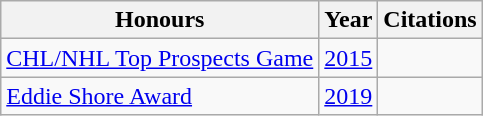<table class="wikitable">
<tr>
<th>Honours</th>
<th>Year</th>
<th>Citations</th>
</tr>
<tr>
<td><a href='#'>CHL/NHL Top Prospects Game</a></td>
<td><a href='#'>2015</a></td>
<td></td>
</tr>
<tr>
<td><a href='#'>Eddie Shore Award</a></td>
<td><a href='#'>2019</a></td>
<td></td>
</tr>
</table>
